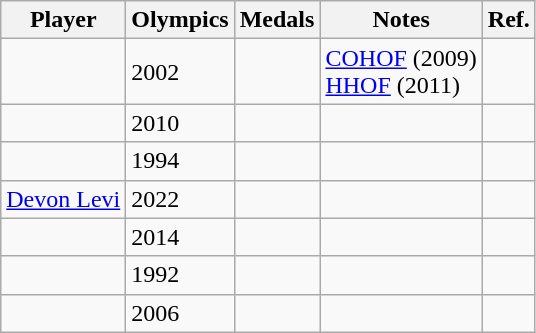<table class="wikitable sortable">
<tr>
<th>Player</th>
<th>Olympics</th>
<th>Medals</th>
<th>Notes</th>
<th class="unsortable">Ref.</th>
</tr>
<tr>
<td></td>
<td>2002</td>
<td></td>
<td><a href='#'>COHOF</a> (2009)<br><a href='#'>HHOF</a> (2011)</td>
<td align=center></td>
</tr>
<tr>
<td></td>
<td>2010</td>
<td></td>
<td></td>
<td></td>
</tr>
<tr>
<td></td>
<td>1994</td>
<td></td>
<td></td>
<td align=center></td>
</tr>
<tr>
<td><a href='#'>Devon Levi</a></td>
<td>2022</td>
<td></td>
<td></td>
<td></td>
</tr>
<tr>
<td></td>
<td>2014</td>
<td></td>
<td></td>
<td align=center></td>
</tr>
<tr>
<td></td>
<td>1992</td>
<td></td>
<td></td>
<td align=center></td>
</tr>
<tr>
<td></td>
<td>2006</td>
<td></td>
<td></td>
<td align=center></td>
</tr>
</table>
